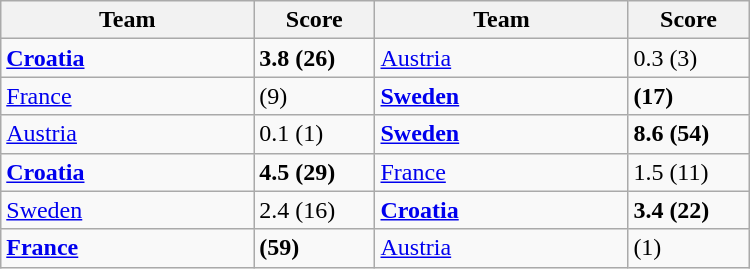<table class="wikitable" width=500>
<tr>
<th width=25%>Team</th>
<th width=12%>Score</th>
<th width=25%>Team</th>
<th width=12%>Score</th>
</tr>
<tr style="vertical-align: top;">
<td> <strong><a href='#'>Croatia</a></strong></td>
<td><strong>3.8 (26)</strong></td>
<td> <a href='#'>Austria</a></td>
<td>0.3 (3)</td>
</tr>
<tr>
<td> <a href='#'>France</a></td>
<td>(9)</td>
<td> <strong><a href='#'>Sweden</a></strong></td>
<td><strong>(17)</strong></td>
</tr>
<tr>
<td> <a href='#'>Austria</a></td>
<td>0.1 (1)</td>
<td> <strong><a href='#'>Sweden</a></strong></td>
<td><strong>8.6 (54)</strong></td>
</tr>
<tr>
<td> <strong><a href='#'>Croatia</a></strong></td>
<td><strong>4.5 (29)</strong></td>
<td> <a href='#'>France</a></td>
<td>1.5 (11)</td>
</tr>
<tr>
<td> <a href='#'>Sweden</a></td>
<td>2.4 (16)</td>
<td> <strong><a href='#'>Croatia</a></strong></td>
<td><strong>3.4 (22)</strong></td>
</tr>
<tr>
<td> <strong><a href='#'>France</a></strong></td>
<td><strong>(59)</strong></td>
<td> <a href='#'>Austria</a></td>
<td>(1)</td>
</tr>
</table>
